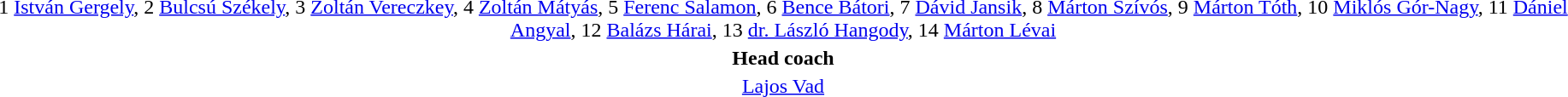<table style="text-align: center; margin-top: 2em; margin-left: auto; margin-right: auto">
<tr>
<td>1 <a href='#'>István Gergely</a>, 2 <a href='#'>Bulcsú Székely</a>, 3 <a href='#'>Zoltán Vereczkey</a>, 4 <a href='#'>Zoltán Mátyás</a>, 5 <a href='#'>Ferenc Salamon</a>, 6 <a href='#'>Bence Bátori</a>, 7 <a href='#'>Dávid Jansik</a>, 8 <a href='#'>Márton Szívós</a>, 9 <a href='#'>Márton Tóth</a>, 10 <a href='#'>Miklós Gór-Nagy</a>, 11 <a href='#'>Dániel Angyal</a>, 12 <a href='#'>Balázs Hárai</a>, 13 <a href='#'>dr. László Hangody</a>, 14 <a href='#'>Márton Lévai</a></td>
</tr>
<tr>
<td><strong>Head coach</strong></td>
</tr>
<tr>
<td><a href='#'>Lajos Vad</a></td>
</tr>
</table>
